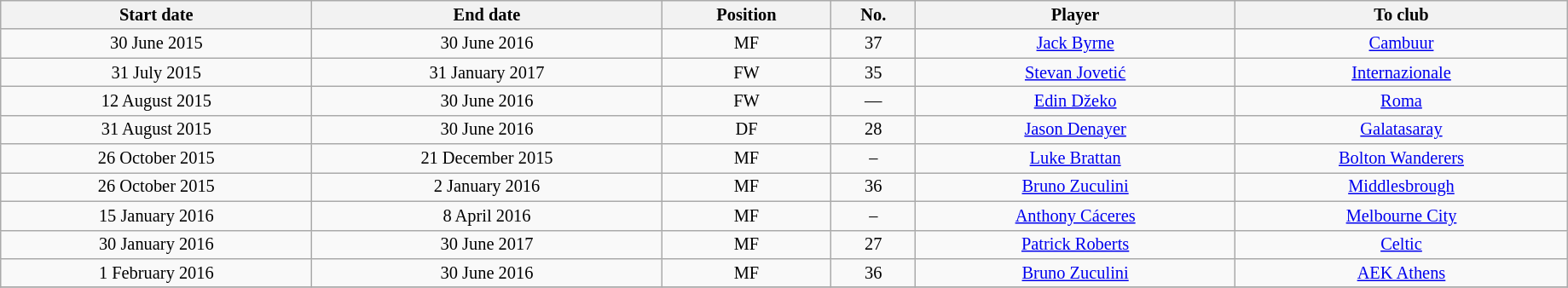<table class="wikitable sortable" style="width:97%; text-align:center; font-size:85%; text-align:centre;">
<tr>
<th>Start date</th>
<th>End date</th>
<th>Position</th>
<th>No.</th>
<th>Player</th>
<th>To club</th>
</tr>
<tr>
<td>30 June 2015</td>
<td>30 June 2016</td>
<td>MF</td>
<td>37</td>
<td> <a href='#'>Jack Byrne</a></td>
<td> <a href='#'>Cambuur</a></td>
</tr>
<tr>
<td>31 July 2015</td>
<td>31 January 2017</td>
<td>FW</td>
<td>35</td>
<td> <a href='#'>Stevan Jovetić</a></td>
<td> <a href='#'>Internazionale</a></td>
</tr>
<tr>
<td>12 August 2015</td>
<td>30 June 2016</td>
<td>FW</td>
<td>—</td>
<td> <a href='#'>Edin Džeko</a></td>
<td> <a href='#'>Roma</a></td>
</tr>
<tr>
<td>31 August 2015</td>
<td>30 June 2016</td>
<td>DF</td>
<td>28</td>
<td> <a href='#'>Jason Denayer</a></td>
<td> <a href='#'>Galatasaray</a></td>
</tr>
<tr>
<td>26 October 2015</td>
<td>21 December 2015</td>
<td>MF</td>
<td>–</td>
<td> <a href='#'>Luke Brattan</a></td>
<td> <a href='#'>Bolton Wanderers</a></td>
</tr>
<tr>
<td>26 October 2015</td>
<td>2 January 2016</td>
<td>MF</td>
<td>36</td>
<td> <a href='#'>Bruno Zuculini</a></td>
<td> <a href='#'>Middlesbrough</a></td>
</tr>
<tr>
<td>15 January 2016</td>
<td>8 April 2016</td>
<td>MF</td>
<td>–</td>
<td> <a href='#'>Anthony Cáceres</a></td>
<td> <a href='#'>Melbourne City</a></td>
</tr>
<tr>
<td>30 January 2016</td>
<td>30 June 2017</td>
<td>MF</td>
<td>27</td>
<td> <a href='#'>Patrick Roberts</a></td>
<td> <a href='#'>Celtic</a></td>
</tr>
<tr>
<td>1 February 2016</td>
<td>30 June 2016</td>
<td>MF</td>
<td>36</td>
<td> <a href='#'>Bruno Zuculini</a></td>
<td> <a href='#'>AEK Athens</a></td>
</tr>
<tr>
</tr>
</table>
